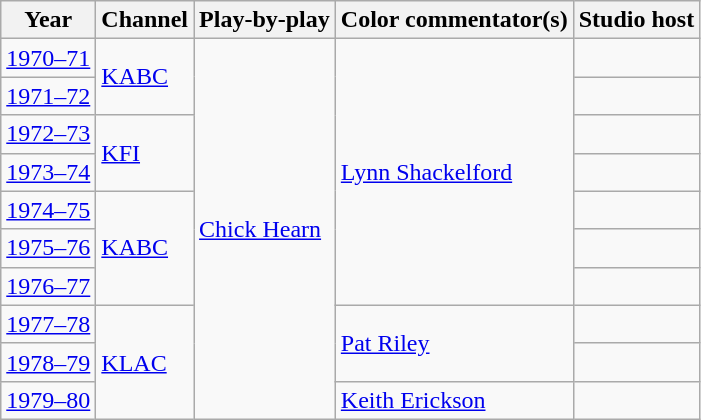<table class="wikitable">
<tr>
<th>Year</th>
<th>Channel</th>
<th>Play-by-play</th>
<th>Color commentator(s)</th>
<th>Studio host</th>
</tr>
<tr>
<td><a href='#'>1970–71</a></td>
<td rowspan="2"><a href='#'>KABC</a></td>
<td rowspan=10><a href='#'>Chick Hearn</a></td>
<td rowspan="7"><a href='#'>Lynn Shackelford</a></td>
<td></td>
</tr>
<tr>
<td><a href='#'>1971–72</a></td>
<td></td>
</tr>
<tr>
<td><a href='#'>1972–73</a></td>
<td rowspan="2"><a href='#'>KFI</a></td>
<td></td>
</tr>
<tr>
<td><a href='#'>1973–74</a></td>
<td></td>
</tr>
<tr>
<td><a href='#'>1974–75</a></td>
<td rowspan="3"><a href='#'>KABC</a></td>
<td></td>
</tr>
<tr>
<td><a href='#'>1975–76</a></td>
<td></td>
</tr>
<tr>
<td><a href='#'>1976–77</a></td>
<td></td>
</tr>
<tr>
<td><a href='#'>1977–78</a></td>
<td rowspan="3"><a href='#'>KLAC</a></td>
<td rowspan="2"><a href='#'>Pat Riley</a></td>
<td></td>
</tr>
<tr>
<td><a href='#'>1978–79</a></td>
<td></td>
</tr>
<tr>
<td><a href='#'>1979–80</a></td>
<td><a href='#'>Keith Erickson</a></td>
<td></td>
</tr>
</table>
